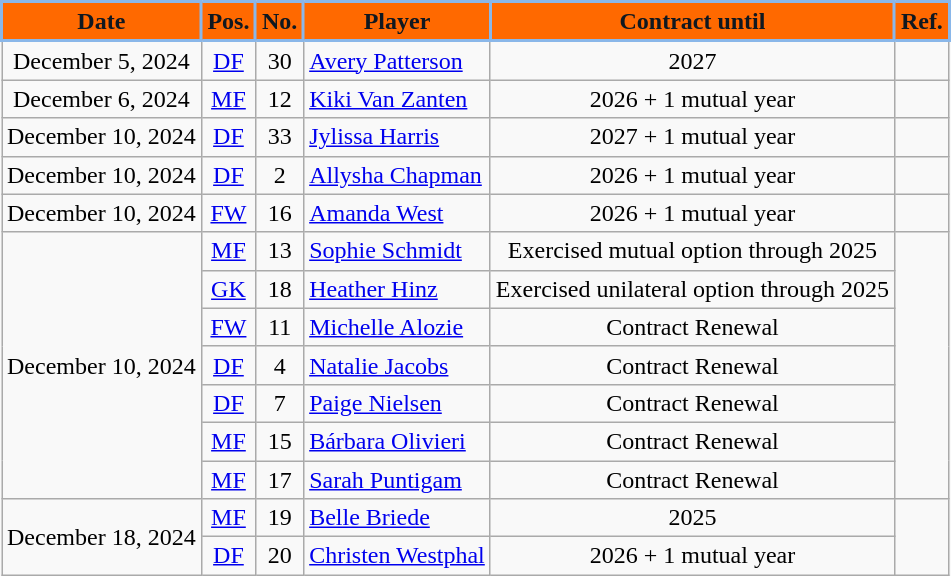<table class="wikitable" style="text-align:center; font-size:100%; ">
<tr>
<th style="background:#FF6900; color:#101820; border:2px solid #8AB7E9;"><strong>Date</strong></th>
<th style="background:#FF6900; color:#101820; border:2px solid #8AB7E9;"><strong>Pos.</strong></th>
<th style="background:#FF6900; color:#101820; border:2px solid #8AB7E9;"><strong>No.</strong></th>
<th style="background:#FF6900; color:#101820; border:2px solid #8AB7E9;"><strong>Player</strong></th>
<th style="background:#FF6900; color:#101820; border:2px solid #8AB7E9;"><strong>Contract until</strong></th>
<th style="background:#FF6900; color:#101820; border:2px solid #8AB7E9;"><strong>Ref.</strong></th>
</tr>
<tr>
<td>December 5, 2024</td>
<td style="text-align:center;"><a href='#'>DF</a></td>
<td style="text-align:center;">30</td>
<td align=left> <a href='#'>Avery Patterson</a></td>
<td>2027</td>
<td></td>
</tr>
<tr>
<td>December 6, 2024</td>
<td style="text-align:center;"><a href='#'>MF</a></td>
<td style="text-align:center;">12</td>
<td align=left> <a href='#'>Kiki Van Zanten</a></td>
<td>2026 + 1 mutual year</td>
<td></td>
</tr>
<tr>
<td>December 10, 2024</td>
<td style="text-align:center;"><a href='#'>DF</a></td>
<td style="text-align:center;">33</td>
<td align=left> <a href='#'>Jylissa Harris</a></td>
<td>2027 + 1 mutual year</td>
<td></td>
</tr>
<tr>
<td>December 10, 2024</td>
<td style="text-align:center;"><a href='#'>DF</a></td>
<td style="text-align:center;">2</td>
<td align=left> <a href='#'>Allysha Chapman</a></td>
<td>2026 + 1 mutual year</td>
<td></td>
</tr>
<tr>
<td>December 10, 2024</td>
<td style="text-align:center;"><a href='#'>FW</a></td>
<td style="text-align:center;">16</td>
<td align=left> <a href='#'>Amanda West</a></td>
<td>2026 + 1 mutual year</td>
<td></td>
</tr>
<tr>
<td rowspan=7>December 10, 2024</td>
<td style="text-align:center;"><a href='#'>MF</a></td>
<td style="text-align:center;">13</td>
<td align=left> <a href='#'>Sophie Schmidt</a></td>
<td>Exercised mutual option through 2025</td>
<td rowspan=7></td>
</tr>
<tr>
<td align="center"><a href='#'>GK</a></td>
<td style="text-align:center;">18</td>
<td align=left> <a href='#'>Heather Hinz</a></td>
<td>Exercised unilateral option through 2025</td>
</tr>
<tr>
<td align="center"><a href='#'>FW</a></td>
<td style="text-align:center;">11</td>
<td align=left> <a href='#'>Michelle Alozie</a></td>
<td>Contract Renewal</td>
</tr>
<tr>
<td align="center"><a href='#'>DF</a></td>
<td style="text-align:center;">4</td>
<td align=left> <a href='#'>Natalie Jacobs</a></td>
<td>Contract Renewal</td>
</tr>
<tr>
<td align="center"><a href='#'>DF</a></td>
<td style="text-align:center;">7</td>
<td align=left> <a href='#'>Paige Nielsen</a></td>
<td>Contract Renewal</td>
</tr>
<tr>
<td align="center"><a href='#'>MF</a></td>
<td style="text-align:center;">15</td>
<td align=left> <a href='#'>Bárbara Olivieri</a></td>
<td>Contract Renewal</td>
</tr>
<tr>
<td align="center"><a href='#'>MF</a></td>
<td style="text-align:center;">17</td>
<td align=left> <a href='#'>Sarah Puntigam</a></td>
<td>Contract Renewal</td>
</tr>
<tr>
<td rowspan=2>December 18, 2024</td>
<td style="text-align:center;"><a href='#'>MF</a></td>
<td style="text-align:center;">19</td>
<td align=left> <a href='#'>Belle Briede</a></td>
<td>2025</td>
<td rowspan=2></td>
</tr>
<tr>
<td style="text-align:center;"><a href='#'>DF</a></td>
<td style="text-align:center;">20</td>
<td align=left> <a href='#'>Christen Westphal</a></td>
<td>2026 + 1 mutual year</td>
</tr>
</table>
